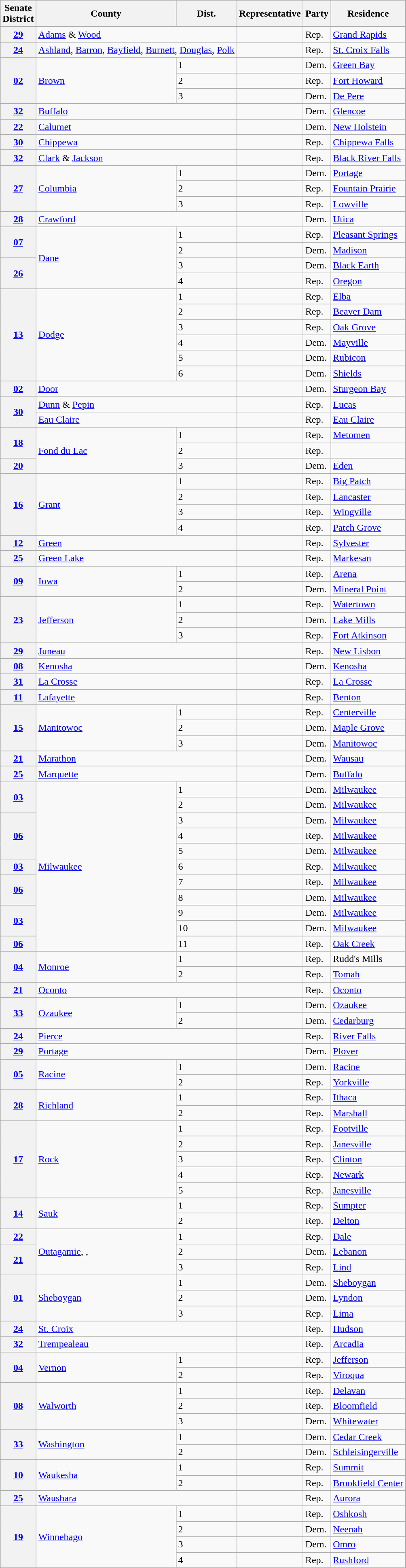<table class="wikitable sortable">
<tr>
<th>Senate<br>District</th>
<th>County</th>
<th>Dist.</th>
<th>Representative</th>
<th>Party</th>
<th>Residence</th>
</tr>
<tr>
<th><a href='#'>29</a></th>
<td text-align="left" colspan="2"><a href='#'>Adams</a> & <a href='#'>Wood</a></td>
<td></td>
<td>Rep.</td>
<td><a href='#'>Grand Rapids</a></td>
</tr>
<tr>
<th><a href='#'>24</a></th>
<td text-align="left" colspan="2"><a href='#'>Ashland</a>, <a href='#'>Barron</a>, <a href='#'>Bayfield</a>, <a href='#'>Burnett</a>, <a href='#'>Douglas</a>, <a href='#'>Polk</a></td>
<td></td>
<td>Rep.</td>
<td><a href='#'>St. Croix Falls</a></td>
</tr>
<tr>
<th rowspan="3"><a href='#'>02</a></th>
<td text-align="left" rowspan="3"><a href='#'>Brown</a> </td>
<td>1</td>
<td></td>
<td>Dem.</td>
<td><a href='#'>Green Bay</a></td>
</tr>
<tr>
<td>2</td>
<td></td>
<td>Rep.</td>
<td><a href='#'>Fort Howard</a></td>
</tr>
<tr>
<td>3</td>
<td></td>
<td>Dem.</td>
<td><a href='#'>De Pere</a></td>
</tr>
<tr>
<th><a href='#'>32</a></th>
<td text-align="left" colspan="2"><a href='#'>Buffalo</a></td>
<td></td>
<td>Dem.</td>
<td><a href='#'>Glencoe</a></td>
</tr>
<tr>
<th><a href='#'>22</a></th>
<td text-align="left" colspan="2"><a href='#'>Calumet</a></td>
<td></td>
<td>Dem.</td>
<td><a href='#'>New Holstein</a></td>
</tr>
<tr>
<th><a href='#'>30</a></th>
<td text-align="left" colspan="2"><a href='#'>Chippewa</a></td>
<td></td>
<td>Rep.</td>
<td><a href='#'>Chippewa Falls</a></td>
</tr>
<tr>
<th><a href='#'>32</a></th>
<td text-align="left" colspan="2"><a href='#'>Clark</a> & <a href='#'>Jackson</a></td>
<td></td>
<td>Rep.</td>
<td><a href='#'>Black River Falls</a></td>
</tr>
<tr>
<th rowspan="3"><a href='#'>27</a></th>
<td text-align="left" rowspan="3"><a href='#'>Columbia</a></td>
<td>1</td>
<td></td>
<td>Dem.</td>
<td><a href='#'>Portage</a></td>
</tr>
<tr>
<td>2</td>
<td></td>
<td>Rep.</td>
<td><a href='#'>Fountain Prairie</a></td>
</tr>
<tr>
<td>3</td>
<td></td>
<td>Rep.</td>
<td><a href='#'>Lowville</a></td>
</tr>
<tr>
<th><a href='#'>28</a></th>
<td text-align="left" colspan="2"><a href='#'>Crawford</a></td>
<td></td>
<td>Dem.</td>
<td><a href='#'>Utica</a></td>
</tr>
<tr>
<th rowspan="2"><a href='#'>07</a></th>
<td text-align="left" rowspan="4"><a href='#'>Dane</a></td>
<td>1</td>
<td></td>
<td>Rep.</td>
<td><a href='#'>Pleasant Springs</a></td>
</tr>
<tr>
<td>2</td>
<td></td>
<td>Dem.</td>
<td><a href='#'>Madison</a></td>
</tr>
<tr>
<th rowspan="2"><a href='#'>26</a></th>
<td>3</td>
<td></td>
<td>Dem.</td>
<td><a href='#'>Black Earth</a></td>
</tr>
<tr>
<td>4</td>
<td></td>
<td>Rep.</td>
<td><a href='#'>Oregon</a></td>
</tr>
<tr>
<th rowspan="6"><a href='#'>13</a></th>
<td text-align="left" rowspan="6"><a href='#'>Dodge</a></td>
<td>1</td>
<td></td>
<td>Rep.</td>
<td><a href='#'>Elba</a></td>
</tr>
<tr>
<td>2</td>
<td></td>
<td>Rep.</td>
<td><a href='#'>Beaver Dam</a></td>
</tr>
<tr>
<td>3</td>
<td></td>
<td>Rep.</td>
<td><a href='#'>Oak Grove</a></td>
</tr>
<tr>
<td>4</td>
<td></td>
<td>Dem.</td>
<td><a href='#'>Mayville</a></td>
</tr>
<tr>
<td>5</td>
<td></td>
<td>Dem.</td>
<td><a href='#'>Rubicon</a></td>
</tr>
<tr>
<td>6</td>
<td></td>
<td>Dem.</td>
<td><a href='#'>Shields</a></td>
</tr>
<tr>
<th><a href='#'>02</a></th>
<td text-align="left" colspan="2"><a href='#'>Door</a> </td>
<td></td>
<td>Dem.</td>
<td><a href='#'>Sturgeon Bay</a></td>
</tr>
<tr>
<th rowspan="2"><a href='#'>30</a></th>
<td text-align="left" colspan="2"><a href='#'>Dunn</a> & <a href='#'>Pepin</a></td>
<td></td>
<td>Rep.</td>
<td><a href='#'>Lucas</a></td>
</tr>
<tr>
<td text-align="left" colspan="2"><a href='#'>Eau Claire</a></td>
<td></td>
<td>Rep.</td>
<td><a href='#'>Eau Claire</a></td>
</tr>
<tr>
<th rowspan="2"><a href='#'>18</a></th>
<td text-align="left" rowspan="3"><a href='#'>Fond du Lac</a></td>
<td>1</td>
<td></td>
<td>Rep.</td>
<td><a href='#'>Metomen</a></td>
</tr>
<tr>
<td>2</td>
<td></td>
<td>Rep.</td>
<td></td>
</tr>
<tr>
<th><a href='#'>20</a></th>
<td>3</td>
<td></td>
<td>Dem.</td>
<td><a href='#'>Eden</a></td>
</tr>
<tr>
<th rowspan="4"><a href='#'>16</a></th>
<td text-align="left" rowspan="4"><a href='#'>Grant</a></td>
<td>1</td>
<td></td>
<td>Rep.</td>
<td><a href='#'>Big Patch</a></td>
</tr>
<tr>
<td>2</td>
<td></td>
<td>Rep.</td>
<td><a href='#'>Lancaster</a></td>
</tr>
<tr>
<td>3</td>
<td></td>
<td>Rep.</td>
<td><a href='#'>Wingville</a></td>
</tr>
<tr>
<td>4</td>
<td></td>
<td>Rep.</td>
<td><a href='#'>Patch Grove</a></td>
</tr>
<tr>
<th><a href='#'>12</a></th>
<td text-align="left" colspan="2"><a href='#'>Green</a></td>
<td></td>
<td>Rep.</td>
<td><a href='#'>Sylvester</a></td>
</tr>
<tr>
<th><a href='#'>25</a></th>
<td text-align="left" colspan="2"><a href='#'>Green Lake</a></td>
<td></td>
<td>Rep.</td>
<td><a href='#'>Markesan</a></td>
</tr>
<tr>
<th rowspan="2"><a href='#'>09</a></th>
<td text-align="left" rowspan="2"><a href='#'>Iowa</a></td>
<td>1</td>
<td></td>
<td>Rep.</td>
<td><a href='#'>Arena</a></td>
</tr>
<tr>
<td>2</td>
<td></td>
<td>Dem.</td>
<td><a href='#'>Mineral Point</a></td>
</tr>
<tr>
<th rowspan="3"><a href='#'>23</a></th>
<td text-align="left" rowspan="3"><a href='#'>Jefferson</a></td>
<td>1</td>
<td></td>
<td>Rep.</td>
<td><a href='#'>Watertown</a></td>
</tr>
<tr>
<td>2</td>
<td></td>
<td>Dem.</td>
<td><a href='#'>Lake Mills</a></td>
</tr>
<tr>
<td>3</td>
<td></td>
<td>Rep.</td>
<td><a href='#'>Fort Atkinson</a></td>
</tr>
<tr>
<th><a href='#'>29</a></th>
<td text-align="left" colspan="2"><a href='#'>Juneau</a></td>
<td></td>
<td>Rep.</td>
<td><a href='#'>New Lisbon</a></td>
</tr>
<tr>
<th><a href='#'>08</a></th>
<td text-align="left" colspan="2"><a href='#'>Kenosha</a></td>
<td></td>
<td>Dem.</td>
<td><a href='#'>Kenosha</a></td>
</tr>
<tr>
<th><a href='#'>31</a></th>
<td text-align="left" colspan="2"><a href='#'>La Crosse</a></td>
<td></td>
<td>Rep.</td>
<td><a href='#'>La Crosse</a></td>
</tr>
<tr>
<th><a href='#'>11</a></th>
<td text-align="left" colspan="2"><a href='#'>Lafayette</a></td>
<td></td>
<td>Rep.</td>
<td><a href='#'>Benton</a></td>
</tr>
<tr>
<th rowspan="3"><a href='#'>15</a></th>
<td text-align="left" rowspan="3"><a href='#'>Manitowoc</a></td>
<td>1</td>
<td></td>
<td>Rep.</td>
<td><a href='#'>Centerville</a></td>
</tr>
<tr>
<td>2</td>
<td></td>
<td>Dem.</td>
<td><a href='#'>Maple Grove</a></td>
</tr>
<tr>
<td>3</td>
<td></td>
<td>Dem.</td>
<td><a href='#'>Manitowoc</a></td>
</tr>
<tr>
<th><a href='#'>21</a></th>
<td text-align="left" colspan="2"><a href='#'>Marathon</a></td>
<td></td>
<td>Dem.</td>
<td><a href='#'>Wausau</a></td>
</tr>
<tr>
<th><a href='#'>25</a></th>
<td text-align="left" colspan="2"><a href='#'>Marquette</a></td>
<td></td>
<td>Dem.</td>
<td><a href='#'>Buffalo</a></td>
</tr>
<tr>
<th rowspan="2"><a href='#'>03</a></th>
<td text-align="left" rowspan="11"><a href='#'>Milwaukee</a></td>
<td>1</td>
<td></td>
<td>Dem.</td>
<td><a href='#'>Milwaukee</a></td>
</tr>
<tr>
<td>2</td>
<td></td>
<td>Dem.</td>
<td><a href='#'>Milwaukee</a></td>
</tr>
<tr>
<th rowspan="3"><a href='#'>06</a></th>
<td>3</td>
<td></td>
<td>Dem.</td>
<td><a href='#'>Milwaukee</a></td>
</tr>
<tr>
<td>4</td>
<td></td>
<td>Rep.</td>
<td><a href='#'>Milwaukee</a></td>
</tr>
<tr>
<td>5</td>
<td></td>
<td>Dem.</td>
<td><a href='#'>Milwaukee</a></td>
</tr>
<tr>
<th><a href='#'>03</a></th>
<td>6</td>
<td></td>
<td>Rep.</td>
<td><a href='#'>Milwaukee</a></td>
</tr>
<tr>
<th rowspan="2"><a href='#'>06</a></th>
<td>7</td>
<td></td>
<td>Rep.</td>
<td><a href='#'>Milwaukee</a></td>
</tr>
<tr>
<td>8</td>
<td></td>
<td>Dem.</td>
<td><a href='#'>Milwaukee</a></td>
</tr>
<tr>
<th rowspan="2"><a href='#'>03</a></th>
<td>9</td>
<td></td>
<td>Dem.</td>
<td><a href='#'>Milwaukee</a></td>
</tr>
<tr>
<td>10</td>
<td></td>
<td>Dem.</td>
<td><a href='#'>Milwaukee</a></td>
</tr>
<tr>
<th><a href='#'>06</a></th>
<td>11</td>
<td></td>
<td>Rep.</td>
<td><a href='#'>Oak Creek</a></td>
</tr>
<tr>
<th rowspan="2"><a href='#'>04</a></th>
<td text-align="left" rowspan="2"><a href='#'>Monroe</a></td>
<td>1</td>
<td></td>
<td>Rep.</td>
<td>Rudd's Mills</td>
</tr>
<tr>
<td>2</td>
<td></td>
<td>Rep.</td>
<td><a href='#'>Tomah</a></td>
</tr>
<tr>
<th><a href='#'>21</a></th>
<td text-align="left" colspan="2"><a href='#'>Oconto</a></td>
<td></td>
<td>Rep.</td>
<td><a href='#'>Oconto</a></td>
</tr>
<tr>
<th rowspan="2"><a href='#'>33</a></th>
<td text-align="left" rowspan="2"><a href='#'>Ozaukee</a></td>
<td>1</td>
<td></td>
<td>Dem.</td>
<td><a href='#'>Ozaukee</a></td>
</tr>
<tr>
<td>2</td>
<td></td>
<td>Dem.</td>
<td><a href='#'>Cedarburg</a></td>
</tr>
<tr>
<th><a href='#'>24</a></th>
<td text-align="left" colspan="2"><a href='#'>Pierce</a></td>
<td></td>
<td>Rep.</td>
<td><a href='#'>River Falls</a></td>
</tr>
<tr>
<th><a href='#'>29</a></th>
<td text-align="left" colspan="2"><a href='#'>Portage</a></td>
<td></td>
<td>Dem.</td>
<td><a href='#'>Plover</a></td>
</tr>
<tr>
<th rowspan="2"><a href='#'>05</a></th>
<td text-align="left" rowspan="2"><a href='#'>Racine</a></td>
<td>1</td>
<td></td>
<td>Dem.</td>
<td><a href='#'>Racine</a></td>
</tr>
<tr>
<td>2</td>
<td></td>
<td>Rep.</td>
<td><a href='#'>Yorkville</a></td>
</tr>
<tr>
<th rowspan="2"><a href='#'>28</a></th>
<td text-align="left" rowspan="2"><a href='#'>Richland</a></td>
<td>1</td>
<td></td>
<td>Rep.</td>
<td><a href='#'>Ithaca</a></td>
</tr>
<tr>
<td>2</td>
<td></td>
<td>Rep.</td>
<td><a href='#'>Marshall</a></td>
</tr>
<tr>
<th rowspan="5"><a href='#'>17</a></th>
<td text-align="left" rowspan="5"><a href='#'>Rock</a></td>
<td>1</td>
<td></td>
<td>Rep.</td>
<td><a href='#'>Footville</a></td>
</tr>
<tr>
<td>2</td>
<td></td>
<td>Rep.</td>
<td><a href='#'>Janesville</a></td>
</tr>
<tr>
<td>3</td>
<td></td>
<td>Rep.</td>
<td><a href='#'>Clinton</a></td>
</tr>
<tr>
<td>4</td>
<td></td>
<td>Rep.</td>
<td><a href='#'>Newark</a></td>
</tr>
<tr>
<td>5</td>
<td></td>
<td>Rep.</td>
<td><a href='#'>Janesville</a></td>
</tr>
<tr>
<th rowspan="2"><a href='#'>14</a></th>
<td text-align="left" rowspan="2"><a href='#'>Sauk</a></td>
<td>1</td>
<td></td>
<td>Rep.</td>
<td><a href='#'>Sumpter</a></td>
</tr>
<tr>
<td>2</td>
<td></td>
<td>Rep.</td>
<td><a href='#'>Delton</a></td>
</tr>
<tr>
<th><a href='#'>22</a></th>
<td text-align="left" rowspan="3"><a href='#'>Outagamie</a>, , </td>
<td>1</td>
<td></td>
<td>Rep.</td>
<td><a href='#'>Dale</a></td>
</tr>
<tr>
<th rowspan="2"><a href='#'>21</a></th>
<td>2</td>
<td></td>
<td>Dem.</td>
<td><a href='#'>Lebanon</a></td>
</tr>
<tr>
<td>3</td>
<td></td>
<td>Rep.</td>
<td><a href='#'>Lind</a></td>
</tr>
<tr>
<th rowspan="3"><a href='#'>01</a></th>
<td text-align="left" rowspan="3"><a href='#'>Sheboygan</a></td>
<td>1</td>
<td></td>
<td>Dem.</td>
<td><a href='#'>Sheboygan</a></td>
</tr>
<tr>
<td>2</td>
<td></td>
<td>Dem.</td>
<td><a href='#'>Lyndon</a></td>
</tr>
<tr>
<td>3</td>
<td></td>
<td>Rep.</td>
<td><a href='#'>Lima</a></td>
</tr>
<tr>
<th><a href='#'>24</a></th>
<td text-align="left" colspan="2"><a href='#'>St. Croix</a></td>
<td></td>
<td>Rep.</td>
<td><a href='#'>Hudson</a></td>
</tr>
<tr>
<th><a href='#'>32</a></th>
<td text-align="left" colspan="2"><a href='#'>Trempealeau</a></td>
<td></td>
<td>Rep.</td>
<td><a href='#'>Arcadia</a></td>
</tr>
<tr>
<th rowspan="2"><a href='#'>04</a></th>
<td text-align="left" rowspan="2"><a href='#'>Vernon</a></td>
<td>1</td>
<td></td>
<td>Rep.</td>
<td><a href='#'>Jefferson</a></td>
</tr>
<tr>
<td>2</td>
<td></td>
<td>Rep.</td>
<td><a href='#'>Viroqua</a></td>
</tr>
<tr>
<th rowspan="3"><a href='#'>08</a></th>
<td text-align="left" rowspan="3"><a href='#'>Walworth</a></td>
<td>1</td>
<td></td>
<td>Rep.</td>
<td><a href='#'>Delavan</a></td>
</tr>
<tr>
<td>2</td>
<td></td>
<td>Rep.</td>
<td><a href='#'>Bloomfield</a></td>
</tr>
<tr>
<td>3</td>
<td></td>
<td>Dem.</td>
<td><a href='#'>Whitewater</a></td>
</tr>
<tr>
<th rowspan="2"><a href='#'>33</a></th>
<td text-align="left" rowspan="2"><a href='#'>Washington</a></td>
<td>1</td>
<td></td>
<td>Dem.</td>
<td><a href='#'>Cedar Creek</a></td>
</tr>
<tr>
<td>2</td>
<td></td>
<td>Dem.</td>
<td><a href='#'>Schleisingerville</a></td>
</tr>
<tr>
<th rowspan="2"><a href='#'>10</a></th>
<td text-align="left" rowspan="2"><a href='#'>Waukesha</a></td>
<td>1</td>
<td></td>
<td>Rep.</td>
<td><a href='#'>Summit</a></td>
</tr>
<tr>
<td>2</td>
<td></td>
<td>Rep.</td>
<td><a href='#'>Brookfield Center</a></td>
</tr>
<tr>
<th><a href='#'>25</a></th>
<td text-align="left" colspan="2"><a href='#'>Waushara</a></td>
<td></td>
<td>Rep.</td>
<td><a href='#'>Aurora</a></td>
</tr>
<tr>
<th rowspan="4"><a href='#'>19</a></th>
<td text-align="left" rowspan="4"><a href='#'>Winnebago</a></td>
<td>1</td>
<td></td>
<td>Rep.</td>
<td><a href='#'>Oshkosh</a></td>
</tr>
<tr>
<td>2</td>
<td></td>
<td>Dem.</td>
<td><a href='#'>Neenah</a></td>
</tr>
<tr>
<td>3</td>
<td></td>
<td>Dem.</td>
<td><a href='#'>Omro</a></td>
</tr>
<tr>
<td>4</td>
<td></td>
<td>Rep.</td>
<td><a href='#'>Rushford</a></td>
</tr>
</table>
